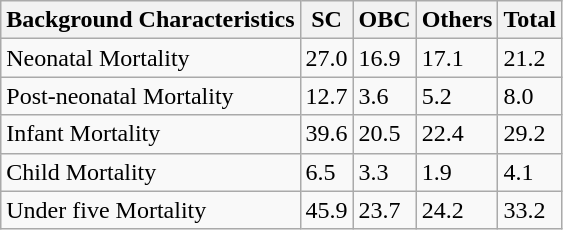<table class="wikitable sortable">
<tr>
<th>Background Characteristics</th>
<th>SC</th>
<th>OBC</th>
<th>Others</th>
<th>Total</th>
</tr>
<tr>
<td>Neonatal Mortality</td>
<td>27.0</td>
<td>16.9</td>
<td>17.1</td>
<td>21.2</td>
</tr>
<tr>
<td>Post-neonatal Mortality</td>
<td>12.7</td>
<td>3.6</td>
<td>5.2</td>
<td>8.0</td>
</tr>
<tr>
<td>Infant Mortality</td>
<td>39.6</td>
<td>20.5</td>
<td>22.4</td>
<td>29.2</td>
</tr>
<tr>
<td>Child Mortality</td>
<td>6.5</td>
<td>3.3</td>
<td>1.9</td>
<td>4.1</td>
</tr>
<tr>
<td>Under five Mortality</td>
<td>45.9</td>
<td>23.7</td>
<td>24.2</td>
<td>33.2</td>
</tr>
</table>
